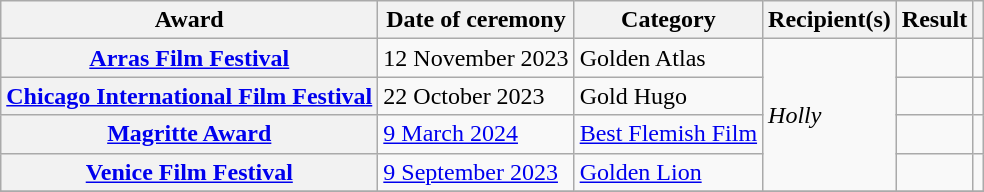<table class="wikitable sortable plainrowheaders">
<tr>
<th scope="col">Award</th>
<th scope="col">Date of ceremony</th>
<th scope="col">Category</th>
<th scope="col">Recipient(s)</th>
<th scope="col">Result</th>
<th scope="col" class="unsortable"></th>
</tr>
<tr>
<th scope="row"><a href='#'>Arras Film Festival</a></th>
<td>12 November 2023</td>
<td>Golden Atlas</td>
<td rowspan="4"><em>Holly</em></td>
<td></td>
<td align="center"></td>
</tr>
<tr>
<th scope="row"><a href='#'>Chicago International Film Festival</a></th>
<td>22 October 2023</td>
<td>Gold Hugo</td>
<td></td>
<td align="center"></td>
</tr>
<tr>
<th scope="row"><a href='#'>Magritte Award</a></th>
<td><a href='#'>9 March 2024</a></td>
<td><a href='#'>Best Flemish Film</a></td>
<td></td>
<td align="center"></td>
</tr>
<tr>
<th scope="row"><a href='#'>Venice Film Festival</a></th>
<td><a href='#'>9 September 2023</a></td>
<td><a href='#'>Golden Lion</a></td>
<td></td>
<td align="center"></td>
</tr>
<tr>
</tr>
</table>
